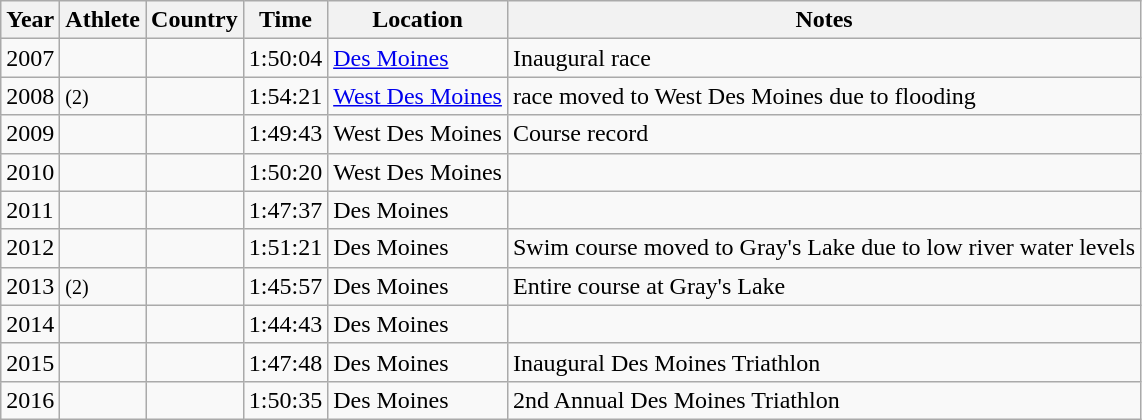<table class="wikitable sortable">
<tr>
<th>Year</th>
<th>Athlete</th>
<th>Country</th>
<th>Time</th>
<th>Location</th>
<th>Notes</th>
</tr>
<tr>
<td>2007</td>
<td></td>
<td></td>
<td>1:50:04</td>
<td><a href='#'>Des Moines</a></td>
<td>Inaugural race</td>
</tr>
<tr>
<td>2008</td>
<td> <small>(2)</small></td>
<td></td>
<td>1:54:21</td>
<td><a href='#'>West Des Moines</a></td>
<td>race moved to West Des Moines due to flooding</td>
</tr>
<tr>
<td>2009</td>
<td></td>
<td></td>
<td>1:49:43</td>
<td>West Des Moines</td>
<td>Course record</td>
</tr>
<tr>
<td>2010</td>
<td></td>
<td></td>
<td>1:50:20</td>
<td>West Des Moines</td>
<td></td>
</tr>
<tr>
<td>2011</td>
<td></td>
<td></td>
<td>1:47:37</td>
<td>Des Moines</td>
<td></td>
</tr>
<tr>
<td>2012</td>
<td></td>
<td></td>
<td>1:51:21</td>
<td>Des Moines</td>
<td>Swim course moved to Gray's Lake due to low river water levels</td>
</tr>
<tr>
<td>2013</td>
<td> <small>(2)</small></td>
<td></td>
<td>1:45:57</td>
<td>Des Moines</td>
<td>Entire course at Gray's Lake</td>
</tr>
<tr>
<td>2014</td>
<td></td>
<td></td>
<td>1:44:43</td>
<td>Des Moines</td>
<td></td>
</tr>
<tr>
<td>2015</td>
<td></td>
<td></td>
<td>1:47:48</td>
<td>Des Moines</td>
<td>Inaugural Des Moines Triathlon</td>
</tr>
<tr>
<td>2016</td>
<td></td>
<td></td>
<td>1:50:35</td>
<td>Des Moines</td>
<td>2nd Annual Des Moines Triathlon</td>
</tr>
</table>
